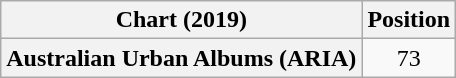<table class="wikitable plainrowheaders" style="text-align:center;">
<tr>
<th scope="col">Chart (2019)</th>
<th scope="col">Position</th>
</tr>
<tr>
<th scope="row">Australian Urban Albums (ARIA)</th>
<td>73</td>
</tr>
</table>
